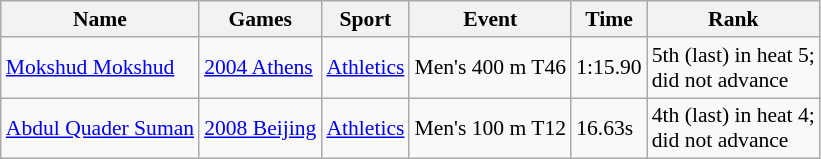<table class="wikitable sortable" style="font-size:90%">
<tr>
<th>Name</th>
<th>Games</th>
<th>Sport</th>
<th>Event</th>
<th>Time</th>
<th>Rank</th>
</tr>
<tr>
<td><a href='#'>Mokshud Mokshud</a></td>
<td><a href='#'>2004 Athens</a></td>
<td><a href='#'>Athletics</a></td>
<td>Men's 400 m T46</td>
<td>1:15.90</td>
<td>5th (last) in heat 5;<br>did not advance</td>
</tr>
<tr>
<td><a href='#'>Abdul Quader Suman</a></td>
<td><a href='#'>2008 Beijing</a></td>
<td><a href='#'>Athletics</a></td>
<td>Men's 100 m T12</td>
<td>16.63s</td>
<td>4th (last) in heat 4;<br>did not advance</td>
</tr>
</table>
